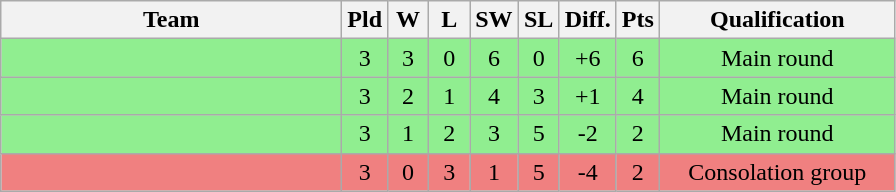<table class=wikitable style="text-align:center">
<tr>
<th width=220>Team</th>
<th width=20>Pld</th>
<th width=20>W</th>
<th width=20>L</th>
<th width=20>SW</th>
<th width=20>SL</th>
<th width=20>Diff.</th>
<th width=20>Pts</th>
<th width=150>Qualification</th>
</tr>
<tr bgcolor=90EE90>
<td align=left></td>
<td>3</td>
<td>3</td>
<td>0</td>
<td>6</td>
<td>0</td>
<td>+6</td>
<td>6</td>
<td>Main round</td>
</tr>
<tr bgcolor=90EE90>
<td align=left></td>
<td>3</td>
<td>2</td>
<td>1</td>
<td>4</td>
<td>3</td>
<td>+1</td>
<td>4</td>
<td>Main round</td>
</tr>
<tr bgcolor=90EE90>
<td align=left></td>
<td>3</td>
<td>1</td>
<td>2</td>
<td>3</td>
<td>5</td>
<td>-2</td>
<td>2</td>
<td>Main round</td>
</tr>
<tr bgcolor=F08080>
<td align=left></td>
<td>3</td>
<td>0</td>
<td>3</td>
<td>1</td>
<td>5</td>
<td>-4</td>
<td>2</td>
<td>Consolation group</td>
</tr>
</table>
